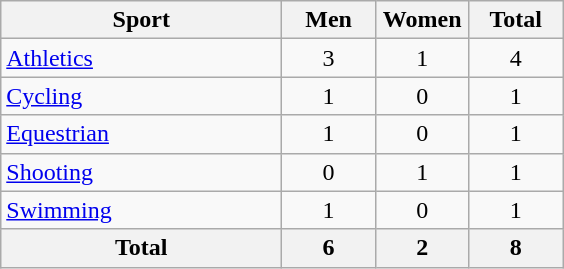<table class="wikitable sortable" style="text-align:center;">
<tr>
<th width=180>Sport</th>
<th width=55>Men</th>
<th width=55>Women</th>
<th width=55>Total</th>
</tr>
<tr>
<td align=left><a href='#'>Athletics</a></td>
<td>3</td>
<td>1</td>
<td>4</td>
</tr>
<tr>
<td align=left><a href='#'>Cycling</a></td>
<td>1</td>
<td>0</td>
<td>1</td>
</tr>
<tr>
<td align=left><a href='#'>Equestrian</a></td>
<td>1</td>
<td>0</td>
<td>1</td>
</tr>
<tr>
<td align=left><a href='#'>Shooting</a></td>
<td>0</td>
<td>1</td>
<td>1</td>
</tr>
<tr>
<td align=left><a href='#'>Swimming</a></td>
<td>1</td>
<td>0</td>
<td>1</td>
</tr>
<tr>
<th>Total</th>
<th>6</th>
<th>2</th>
<th>8</th>
</tr>
</table>
